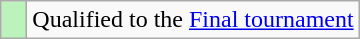<table class="wikitable" style="text-align: left;">
<tr>
<td style="width:10px; background:#bbf3bb;"></td>
<td>Qualified to the <a href='#'>Final tournament</a></td>
</tr>
</table>
